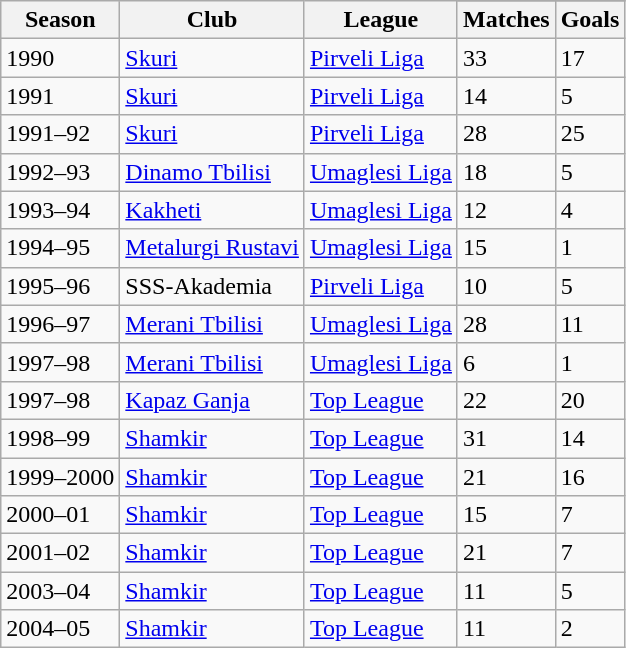<table class="wikitable">
<tr>
<th rowspan="2">Season</th>
<th rowspan="2">Club</th>
<th rowspan="2">League</th>
</tr>
<tr>
<th>Matches</th>
<th>Goals</th>
</tr>
<tr>
<td>1990</td>
<td> <a href='#'>Skuri</a></td>
<td><a href='#'>Pirveli Liga</a></td>
<td>33</td>
<td>17</td>
</tr>
<tr>
<td>1991</td>
<td> <a href='#'>Skuri</a></td>
<td><a href='#'>Pirveli Liga</a></td>
<td>14</td>
<td>5</td>
</tr>
<tr>
<td>1991–92</td>
<td> <a href='#'>Skuri</a></td>
<td><a href='#'>Pirveli Liga</a></td>
<td>28</td>
<td>25</td>
</tr>
<tr>
<td>1992–93</td>
<td> <a href='#'>Dinamo Tbilisi</a></td>
<td><a href='#'>Umaglesi Liga</a></td>
<td>18</td>
<td>5</td>
</tr>
<tr>
<td>1993–94</td>
<td> <a href='#'>Kakheti</a></td>
<td><a href='#'>Umaglesi Liga</a></td>
<td>12</td>
<td>4</td>
</tr>
<tr>
<td>1994–95</td>
<td> <a href='#'>Metalurgi Rustavi</a></td>
<td><a href='#'>Umaglesi Liga</a></td>
<td>15</td>
<td>1</td>
</tr>
<tr>
<td>1995–96</td>
<td> SSS-Akademia</td>
<td><a href='#'>Pirveli Liga</a></td>
<td>10</td>
<td>5</td>
</tr>
<tr>
<td>1996–97</td>
<td> <a href='#'>Merani Tbilisi</a></td>
<td><a href='#'>Umaglesi Liga</a></td>
<td>28</td>
<td>11</td>
</tr>
<tr>
<td>1997–98</td>
<td> <a href='#'>Merani Tbilisi</a></td>
<td><a href='#'>Umaglesi Liga</a></td>
<td>6</td>
<td>1</td>
</tr>
<tr>
<td>1997–98</td>
<td> <a href='#'>Kapaz Ganja</a></td>
<td><a href='#'>Top League</a></td>
<td>22</td>
<td>20</td>
</tr>
<tr>
<td>1998–99</td>
<td> <a href='#'>Shamkir</a></td>
<td><a href='#'>Top League</a></td>
<td>31</td>
<td>14</td>
</tr>
<tr>
<td>1999–2000</td>
<td> <a href='#'>Shamkir</a></td>
<td><a href='#'>Top League</a></td>
<td>21</td>
<td>16</td>
</tr>
<tr>
<td>2000–01</td>
<td> <a href='#'>Shamkir</a></td>
<td><a href='#'>Top League</a></td>
<td>15</td>
<td>7</td>
</tr>
<tr>
<td>2001–02</td>
<td> <a href='#'>Shamkir</a></td>
<td><a href='#'>Top League</a></td>
<td>21</td>
<td>7</td>
</tr>
<tr>
<td>2003–04</td>
<td> <a href='#'>Shamkir</a></td>
<td><a href='#'>Top League</a></td>
<td>11</td>
<td>5</td>
</tr>
<tr>
<td>2004–05</td>
<td> <a href='#'>Shamkir</a></td>
<td><a href='#'>Top League</a></td>
<td>11</td>
<td>2</td>
</tr>
</table>
